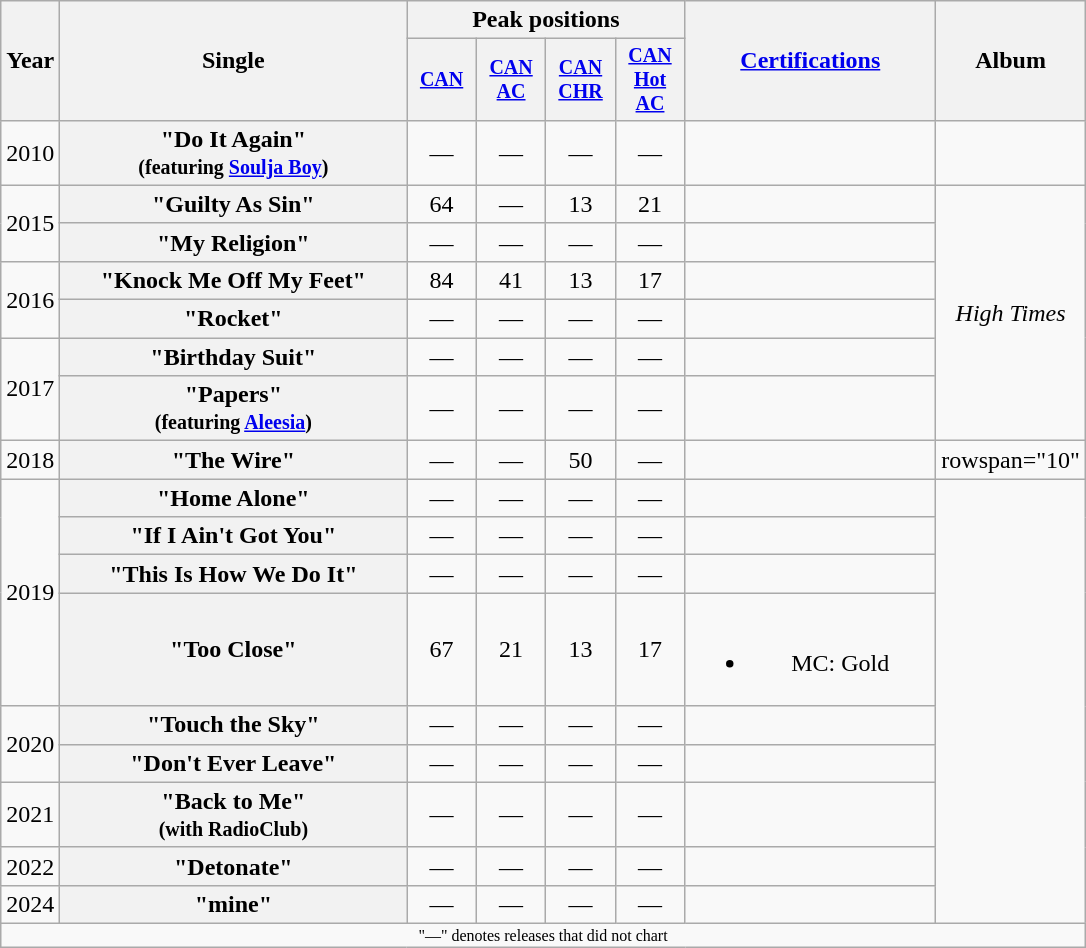<table class="wikitable plainrowheaders" style="text-align:center;">
<tr>
<th rowspan="2">Year</th>
<th rowspan="2" style="width:14em;">Single</th>
<th colspan="4">Peak positions</th>
<th rowspan="2" style="width:10em;"><a href='#'>Certifications</a></th>
<th rowspan="2">Album</th>
</tr>
<tr style="font-size:smaller;">
<th width="40"><a href='#'>CAN</a><br></th>
<th width="40"><a href='#'>CAN AC</a><br></th>
<th width="40"><a href='#'>CAN CHR</a><br></th>
<th width="40"><a href='#'>CAN Hot AC</a><br></th>
</tr>
<tr>
<td>2010</td>
<th scope="row">"Do It Again" <br><small>(featuring <a href='#'>Soulja Boy</a>)</small></th>
<td>—</td>
<td>—</td>
<td>—</td>
<td>—</td>
<td></td>
<td></td>
</tr>
<tr>
<td rowspan="2">2015</td>
<th scope="row">"Guilty As Sin"</th>
<td>64</td>
<td>—</td>
<td>13</td>
<td>21</td>
<td></td>
<td rowspan="6"><em>High Times</em></td>
</tr>
<tr>
<th scope="row">"My Religion"</th>
<td>—</td>
<td>—</td>
<td>—</td>
<td>—</td>
<td></td>
</tr>
<tr>
<td rowspan="2">2016</td>
<th scope="row">"Knock Me Off My Feet"</th>
<td>84</td>
<td>41</td>
<td>13</td>
<td>17</td>
<td></td>
</tr>
<tr>
<th scope="row">"Rocket"</th>
<td>—</td>
<td>—</td>
<td>—</td>
<td>—</td>
<td></td>
</tr>
<tr>
<td rowspan="2">2017</td>
<th scope="row">"Birthday Suit"</th>
<td>—</td>
<td>—</td>
<td>—</td>
<td>—</td>
<td></td>
</tr>
<tr>
<th scope="row">"Papers" <br><small>(featuring <a href='#'>Aleesia</a>)</small></th>
<td>—</td>
<td>—</td>
<td>—</td>
<td>—</td>
<td></td>
</tr>
<tr>
<td>2018</td>
<th scope="row">"The Wire"</th>
<td>—</td>
<td>—</td>
<td>50</td>
<td>—</td>
<td></td>
<td>rowspan="10" </td>
</tr>
<tr>
<td rowspan="4">2019</td>
<th scope="row">"Home Alone"</th>
<td>—</td>
<td>—</td>
<td>—</td>
<td>—</td>
<td></td>
</tr>
<tr>
<th scope="row">"If I Ain't Got You"</th>
<td>—</td>
<td>—</td>
<td>—</td>
<td>—</td>
<td></td>
</tr>
<tr>
<th scope="row">"This Is How We Do It"</th>
<td>—</td>
<td>—</td>
<td>—</td>
<td>—</td>
<td></td>
</tr>
<tr>
<th scope="row">"Too Close"<br></th>
<td>67</td>
<td>21</td>
<td>13</td>
<td>17</td>
<td><br><ul><li>MC: Gold</li></ul></td>
</tr>
<tr>
<td rowspan="2">2020</td>
<th scope="row">"Touch the Sky"</th>
<td>—</td>
<td>—</td>
<td>—</td>
<td>—</td>
<td></td>
</tr>
<tr>
<th scope="row">"Don't Ever Leave"</th>
<td>—</td>
<td>—</td>
<td>—</td>
<td>—</td>
<td></td>
</tr>
<tr>
<td>2021</td>
<th scope="row">"Back to Me" <br><small>(with RadioClub)</small></th>
<td>—</td>
<td>—</td>
<td>—</td>
<td>—</td>
<td></td>
</tr>
<tr>
<td>2022</td>
<th scope="row">"Detonate"</th>
<td>—</td>
<td>—</td>
<td>—</td>
<td>—</td>
<td></td>
</tr>
<tr>
<td>2024</td>
<th scope="row">"mine"</th>
<td>—</td>
<td>—</td>
<td>—</td>
<td>—</td>
<td></td>
</tr>
<tr>
<td colspan="8" style="font-size:8pt">"—" denotes releases that did not chart</td>
</tr>
</table>
